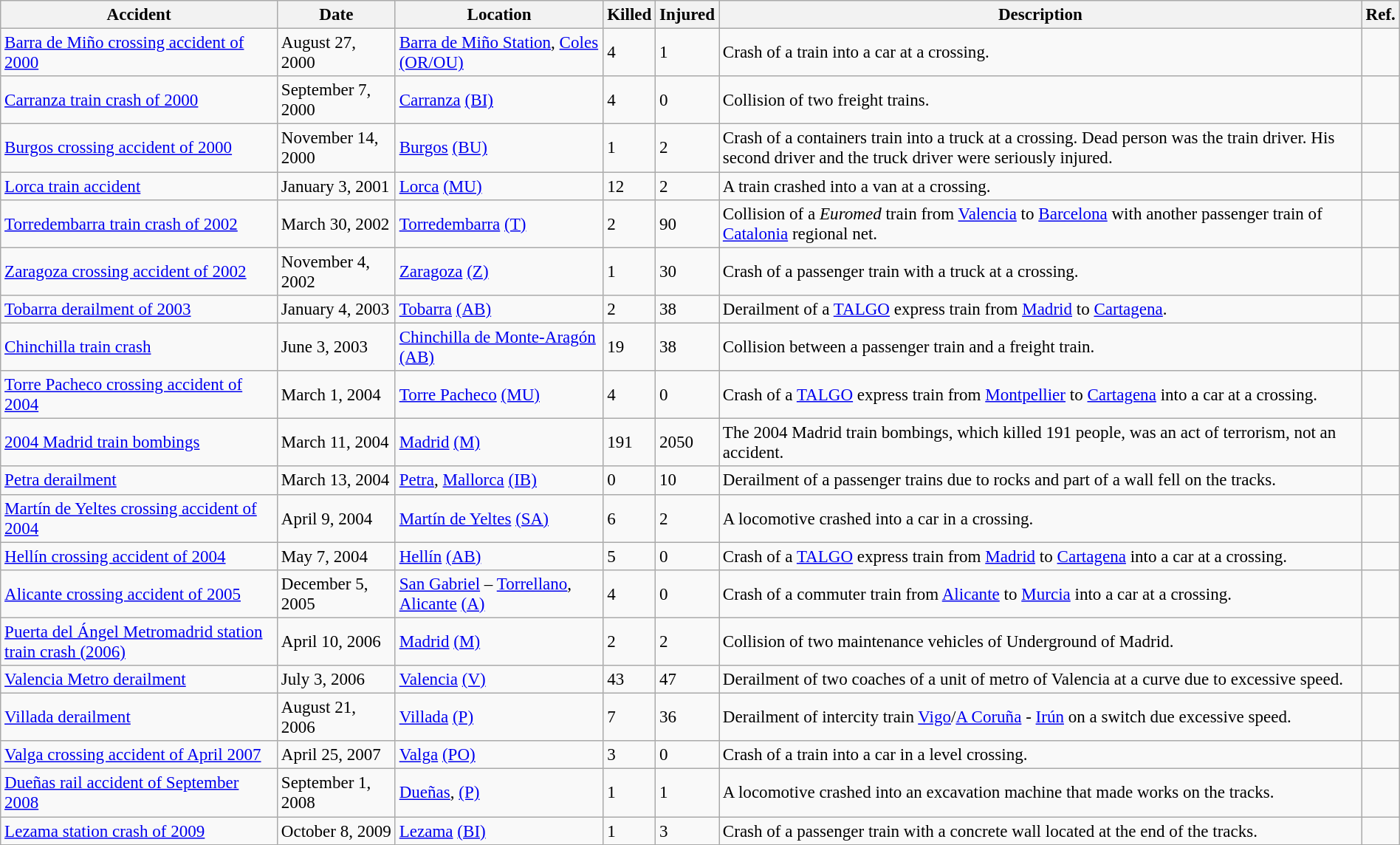<table class="wikitable sortable" style="width:100%; font-size:96%;">
<tr>
<th>Accident</th>
<th data-sort-type="date">Date</th>
<th>Location</th>
<th>Killed</th>
<th>Injured</th>
<th>Description</th>
<th>Ref.</th>
</tr>
<tr>
<td><a href='#'>Barra de Miño crossing accident of 2000</a></td>
<td>August 27, 2000</td>
<td><a href='#'>Barra de Miño Station</a>, <a href='#'>Coles</a> <a href='#'>(OR/OU)</a></td>
<td>4</td>
<td>1</td>
<td>Crash of a train into a car at a crossing.</td>
<td></td>
</tr>
<tr>
<td><a href='#'>Carranza train crash of 2000</a></td>
<td>September 7, 2000</td>
<td><a href='#'>Carranza</a> <a href='#'>(BI)</a></td>
<td>4</td>
<td>0</td>
<td>Collision of two freight trains.</td>
<td></td>
</tr>
<tr>
<td><a href='#'>Burgos crossing accident of 2000</a></td>
<td>November 14, 2000</td>
<td><a href='#'>Burgos</a> <a href='#'>(BU)</a></td>
<td>1</td>
<td>2</td>
<td>Crash of a containers train into a truck at a crossing. Dead person was the train driver. His second driver and the truck driver were seriously injured.</td>
<td></td>
</tr>
<tr>
<td><a href='#'>Lorca train accident</a></td>
<td>January 3, 2001</td>
<td><a href='#'>Lorca</a> <a href='#'>(MU)</a></td>
<td>12</td>
<td>2</td>
<td>A train crashed into a van at a crossing.</td>
<td></td>
</tr>
<tr>
<td><a href='#'>Torredembarra train crash of 2002</a></td>
<td>March 30, 2002</td>
<td><a href='#'>Torredembarra</a> <a href='#'>(T)</a></td>
<td>2</td>
<td>90</td>
<td>Collision of a <em>Euromed</em> train from <a href='#'>Valencia</a> to <a href='#'>Barcelona</a> with another passenger train of <a href='#'>Catalonia</a> regional net.</td>
<td></td>
</tr>
<tr>
<td><a href='#'>Zaragoza crossing accident of 2002</a></td>
<td>November 4, 2002</td>
<td><a href='#'>Zaragoza</a> <a href='#'>(Z)</a></td>
<td>1</td>
<td>30</td>
<td>Crash of a passenger train with a truck at a crossing.</td>
<td></td>
</tr>
<tr>
<td><a href='#'>Tobarra derailment of 2003</a></td>
<td>January 4, 2003</td>
<td><a href='#'>Tobarra</a> <a href='#'>(AB)</a></td>
<td>2</td>
<td>38</td>
<td>Derailment of a <a href='#'>TALGO</a> express train from <a href='#'>Madrid</a> to <a href='#'>Cartagena</a>.</td>
<td></td>
</tr>
<tr>
<td><a href='#'>Chinchilla train crash</a></td>
<td>June 3, 2003</td>
<td><a href='#'>Chinchilla de Monte-Aragón</a> <a href='#'>(AB)</a></td>
<td>19</td>
<td>38</td>
<td>Collision between a passenger train and a freight train.</td>
<td></td>
</tr>
<tr>
<td><a href='#'>Torre Pacheco crossing accident of 2004</a></td>
<td>March 1, 2004</td>
<td><a href='#'>Torre Pacheco</a> <a href='#'>(MU)</a></td>
<td>4</td>
<td>0</td>
<td>Crash of a <a href='#'>TALGO</a> express train from <a href='#'>Montpellier</a> to <a href='#'>Cartagena</a> into a car at a crossing.</td>
<td></td>
</tr>
<tr>
<td><a href='#'>2004 Madrid train bombings</a></td>
<td>March 11, 2004</td>
<td><a href='#'>Madrid</a> <a href='#'>(M)</a></td>
<td>191</td>
<td>2050</td>
<td>The 2004 Madrid train bombings, which killed 191 people, was an act of terrorism, not an accident.</td>
<td></td>
</tr>
<tr>
<td><a href='#'>Petra derailment</a></td>
<td>March 13, 2004</td>
<td><a href='#'>Petra</a>, <a href='#'>Mallorca</a> <a href='#'>(IB)</a></td>
<td>0</td>
<td>10</td>
<td>Derailment of a passenger trains due to rocks and part of a wall fell on the tracks.</td>
<td></td>
</tr>
<tr>
<td><a href='#'>Martín de Yeltes crossing accident of 2004</a></td>
<td>April 9, 2004</td>
<td><a href='#'>Martín de Yeltes</a> <a href='#'>(SA)</a></td>
<td>6</td>
<td>2</td>
<td>A locomotive crashed into a car in a crossing.</td>
<td></td>
</tr>
<tr>
<td><a href='#'>Hellín crossing accident of 2004</a></td>
<td>May 7, 2004</td>
<td><a href='#'>Hellín</a> <a href='#'>(AB)</a></td>
<td>5</td>
<td>0</td>
<td>Crash of a <a href='#'>TALGO</a> express train from <a href='#'>Madrid</a> to <a href='#'>Cartagena</a> into a car at a crossing.</td>
<td></td>
</tr>
<tr>
<td><a href='#'>Alicante crossing accident of 2005</a></td>
<td>December 5, 2005</td>
<td><a href='#'>San Gabriel</a> – <a href='#'>Torrellano</a>, <a href='#'>Alicante</a> <a href='#'>(A)</a></td>
<td>4</td>
<td>0</td>
<td>Crash of a commuter train from <a href='#'>Alicante</a> to <a href='#'>Murcia</a> into a car at a crossing.</td>
<td></td>
</tr>
<tr>
<td><a href='#'>Puerta del Ángel Metromadrid station train crash (2006)</a></td>
<td>April 10, 2006</td>
<td><a href='#'>Madrid</a> <a href='#'>(M)</a></td>
<td>2</td>
<td>2</td>
<td>Collision of two maintenance vehicles of Underground of Madrid.</td>
<td></td>
</tr>
<tr>
<td><a href='#'>Valencia Metro derailment</a></td>
<td>July 3, 2006</td>
<td><a href='#'>Valencia</a> <a href='#'>(V)</a></td>
<td>43</td>
<td>47</td>
<td>Derailment of two coaches of a unit of metro of Valencia at a curve due to excessive speed.</td>
<td></td>
</tr>
<tr>
<td><a href='#'>Villada derailment</a></td>
<td>August 21, 2006</td>
<td><a href='#'>Villada</a> <a href='#'>(P)</a></td>
<td>7</td>
<td>36</td>
<td>Derailment of intercity train <a href='#'>Vigo</a>/<a href='#'>A Coruña</a> - <a href='#'>Irún</a> on a switch due excessive speed.</td>
<td></td>
</tr>
<tr>
<td><a href='#'>Valga crossing accident of April 2007</a></td>
<td>April 25, 2007</td>
<td><a href='#'>Valga</a> <a href='#'>(PO)</a></td>
<td>3</td>
<td>0</td>
<td>Crash of a train into a car in a level crossing.</td>
<td></td>
</tr>
<tr>
<td><a href='#'>Dueñas rail accident of September 2008</a></td>
<td>September 1, 2008</td>
<td><a href='#'>Dueñas</a>, <a href='#'>(P)</a></td>
<td>1</td>
<td>1</td>
<td>A locomotive crashed into an excavation machine that made works on the tracks.</td>
<td></td>
</tr>
<tr>
<td><a href='#'>Lezama station crash of 2009</a></td>
<td>October 8, 2009</td>
<td><a href='#'>Lezama</a> <a href='#'>(BI)</a></td>
<td>1</td>
<td>3</td>
<td>Crash of a passenger train with a concrete wall located at the end of the tracks.</td>
<td></td>
</tr>
</table>
